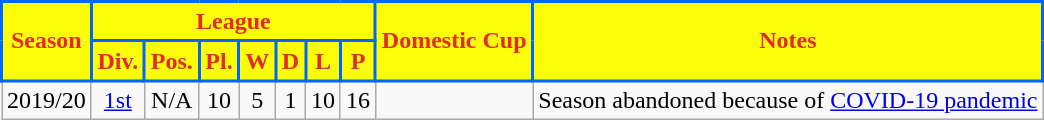<table class="wikitable">
<tr style="background:#FDFD07;">
<th rowspan="2" ! style="background:#FDFD07; color:#E12C2C; border:2px solid #0066FF;" scope="col">Season</th>
<th colspan="7" ! style="background:#FDFD07; color:#E12C2C; border:2px solid #0066FF;" scope="col">League</th>
<th rowspan="2" ! style="background:#FDFD07; color:#E12C2C; border:2px solid #0066FF;" scope="col">Domestic Cup</th>
<th rowspan="2" ! style="background:#FDFD07; color:#E12C2C; border:2px solid #0066FF;" scope="col">Notes</th>
</tr>
<tr>
<th style="background:#FDFD07; color:#E12C2C; border:2px solid #0066FF;" scope="col">Div.</th>
<th style="background:#FDFD07; color:#E12C2C; border:2px solid #0066FF;" scope="col">Pos.</th>
<th style="background:#FDFD07; color:#E12C2C; border:2px solid #0066FF;" scope="col">Pl.</th>
<th style="background:#FDFD07; color:#E12C2C; border:2px solid #0066FF;" scope="col">W</th>
<th style="background:#FDFD07; color:#E12C2C; border:2px solid #0066FF;" scope="col">D</th>
<th style="background:#FDFD07; color:#E12C2C; border:2px solid #0066FF;" scope="col">L</th>
<th style="background:#FDFD07; color:#E12C2C; border:2px solid #0066FF;" scope="col">P</th>
</tr>
<tr>
<td align=center>2019/20</td>
<td align=center><a href='#'>1st</a></td>
<td style="text-align:center; ">N/A</td>
<td align=center>10</td>
<td align=center>5</td>
<td align=center>1</td>
<td align=center>10</td>
<td align=center>16</td>
<td align=center></td>
<td>Season abandoned because of <a href='#'>COVID-19 pandemic</a></td>
</tr>
</table>
